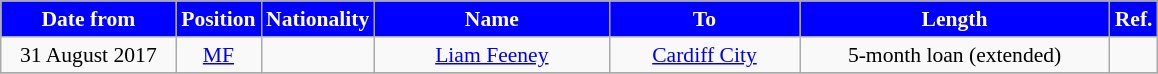<table class="wikitable"  style="text-align:center; font-size:90%; ">
<tr>
<th style="background:#0000FF; color:white; width:110px;">Date from</th>
<th style="background:#0000FF; color:white; width:50px;">Position</th>
<th style="background:#0000FF; color:white; width:50px;">Nationality</th>
<th style="background:#0000FF; color:white; width:150px;">Name</th>
<th style="background:#0000FF; color:white; width:120px;">To</th>
<th style="background:#0000FF; color:white; width:200px;">Length</th>
<th style="background:#0000FF; color:white; width:25px;">Ref.</th>
</tr>
<tr>
<td>31 August 2017</td>
<td><a href='#'>MF</a></td>
<td></td>
<td><a href='#'>Liam Feeney</a></td>
<td><a href='#'>Cardiff City</a></td>
<td>5-month loan (extended)</td>
<td></td>
</tr>
<tr>
</tr>
</table>
